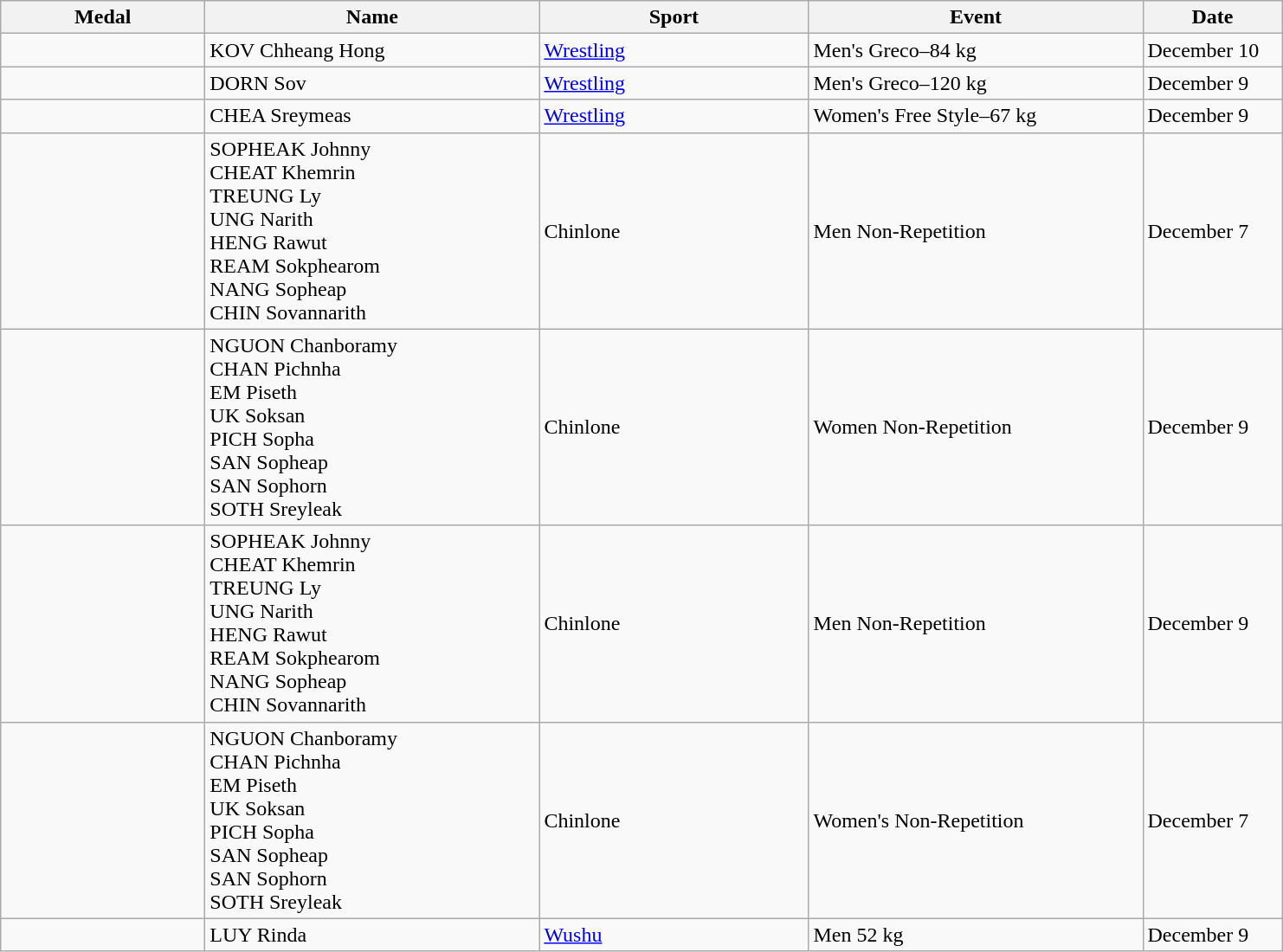<table class="wikitable sortable" style="font-size:100%">
<tr>
<th width="150">Medal</th>
<th width="250">Name</th>
<th width="200">Sport</th>
<th width="250">Event</th>
<th width="100">Date</th>
</tr>
<tr>
<td></td>
<td>KOV Chheang Hong</td>
<td><a href='#'>Wrestling</a></td>
<td>Men's Greco–84 kg</td>
<td>December 10</td>
</tr>
<tr>
<td></td>
<td>DORN Sov</td>
<td><a href='#'>Wrestling</a></td>
<td>Men's Greco–120 kg</td>
<td>December 9</td>
</tr>
<tr>
<td></td>
<td>CHEA Sreymeas</td>
<td><a href='#'>Wrestling</a></td>
<td>Women's Free Style–67 kg</td>
<td>December 9</td>
</tr>
<tr>
<td></td>
<td>SOPHEAK Johnny<br>CHEAT Khemrin<br>TREUNG Ly<br>UNG Narith<br>HENG Rawut<br>REAM Sokphearom<br>NANG Sopheap<br>CHIN Sovannarith</td>
<td>Chinlone</td>
<td>Men Non-Repetition</td>
<td>December 7</td>
</tr>
<tr>
<td></td>
<td>NGUON Chanboramy<br>CHAN Pichnha<br>EM Piseth<br>UK Soksan<br>PICH Sopha<br>SAN Sopheap<br>SAN Sophorn<br>SOTH Sreyleak</td>
<td>Chinlone</td>
<td>Women Non-Repetition</td>
<td>December 9</td>
</tr>
<tr>
<td></td>
<td>SOPHEAK Johnny<br>CHEAT Khemrin<br>TREUNG Ly<br>UNG Narith<br>HENG Rawut<br>REAM Sokphearom<br>NANG Sopheap<br>CHIN Sovannarith</td>
<td>Chinlone</td>
<td>Men Non-Repetition</td>
<td>December 9</td>
</tr>
<tr>
<td></td>
<td>NGUON Chanboramy<br>CHAN Pichnha<br>EM Piseth<br>UK Soksan<br>PICH Sopha<br>SAN Sopheap<br>SAN Sophorn<br>SOTH Sreyleak</td>
<td>Chinlone</td>
<td>Women's Non-Repetition</td>
<td>December 7</td>
</tr>
<tr>
<td></td>
<td>LUY Rinda</td>
<td><a href='#'>Wushu</a></td>
<td>Men 52 kg</td>
<td>December 9</td>
</tr>
</table>
